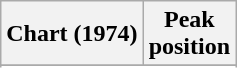<table class="wikitable sortable">
<tr>
<th align="left">Chart (1974)</th>
<th align="center">Peak<br>position</th>
</tr>
<tr>
</tr>
<tr>
</tr>
</table>
